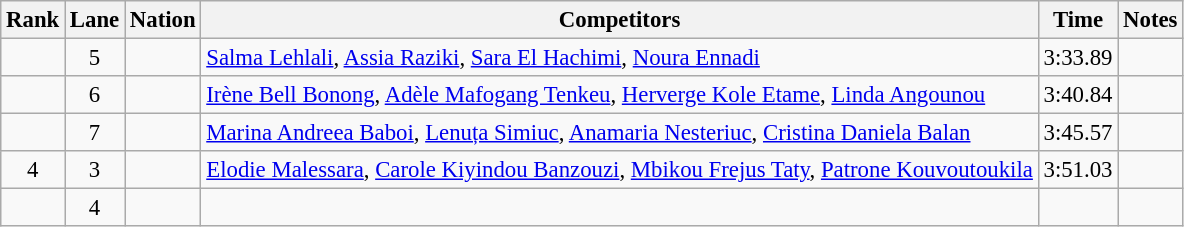<table class="wikitable sortable" style="text-align:center; font-size:95%">
<tr>
<th>Rank</th>
<th>Lane</th>
<th>Nation</th>
<th>Competitors</th>
<th>Time</th>
<th>Notes</th>
</tr>
<tr>
<td></td>
<td>5</td>
<td align=left></td>
<td align=left><a href='#'>Salma Lehlali</a>, <a href='#'>Assia Raziki</a>, <a href='#'>Sara El Hachimi</a>, <a href='#'>Noura Ennadi</a></td>
<td>3:33.89</td>
<td></td>
</tr>
<tr>
<td></td>
<td>6</td>
<td align=left></td>
<td align=left><a href='#'>Irène Bell Bonong</a>, <a href='#'>Adèle Mafogang Tenkeu</a>, <a href='#'>Herverge Kole Etame</a>, <a href='#'>Linda Angounou</a></td>
<td>3:40.84</td>
<td></td>
</tr>
<tr>
<td></td>
<td>7</td>
<td align=left></td>
<td align=left><a href='#'>Marina Andreea Baboi</a>, <a href='#'>Lenuța Simiuc</a>, <a href='#'>Anamaria Nesteriuc</a>, <a href='#'>Cristina Daniela Balan</a></td>
<td>3:45.57</td>
<td></td>
</tr>
<tr>
<td>4</td>
<td>3</td>
<td align=left></td>
<td align=left><a href='#'>Elodie Malessara</a>, <a href='#'>Carole Kiyindou Banzouzi</a>, <a href='#'>Mbikou Frejus Taty</a>, <a href='#'>Patrone Kouvoutoukila</a></td>
<td>3:51.03</td>
<td></td>
</tr>
<tr>
<td></td>
<td>4</td>
<td align=left></td>
<td align=left></td>
<td></td>
<td></td>
</tr>
</table>
